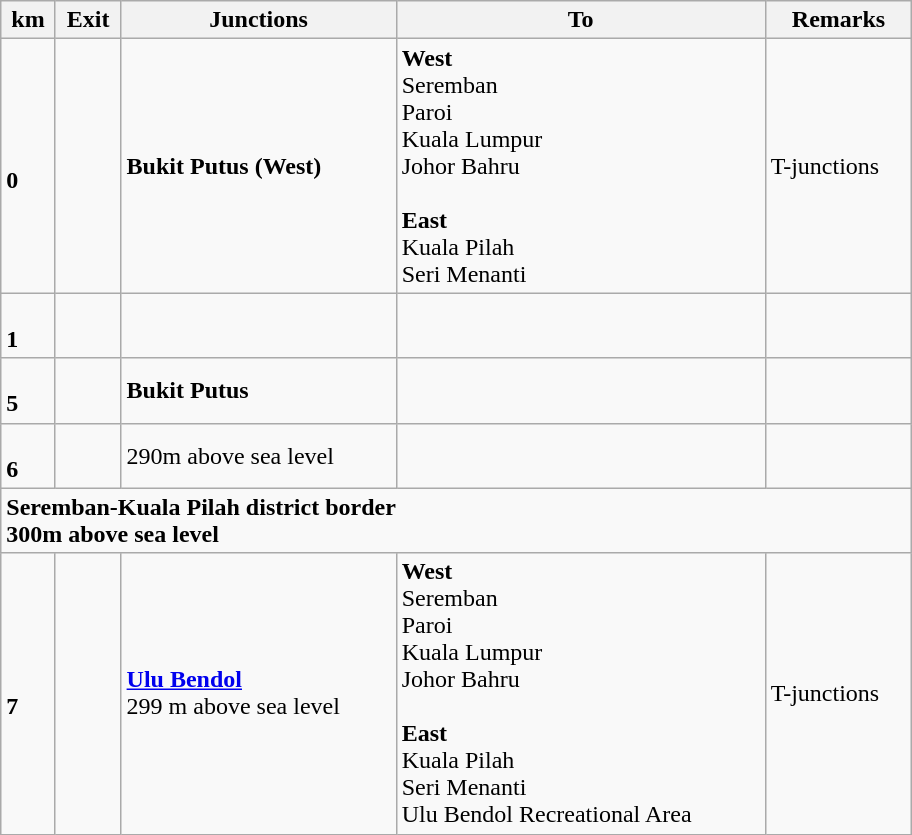<table class="wikitable">
<tr>
<th>km</th>
<th>Exit</th>
<th>Junctions</th>
<th>To</th>
<th>Remarks</th>
</tr>
<tr>
<td><br><strong>0</strong></td>
<td></td>
<td><strong>Bukit Putus (West)</strong></td>
<td><strong>West</strong><br> Seremban<br> Paroi<br>   Kuala Lumpur<br>  Johor Bahru<br><br><strong>East</strong><br> Kuala Pilah<br> Seri Menanti</td>
<td>T-junctions</td>
</tr>
<tr>
<td><br><strong>1</strong></td>
<td></td>
<td></td>
<td></td>
</tr>
<tr>
<td><br><strong>5</strong></td>
<td></td>
<td><strong>Bukit Putus</strong></td>
<td></td>
<td></td>
</tr>
<tr>
<td><br><strong>6</strong></td>
<td></td>
<td>290m above sea level</td>
<td></td>
<td></td>
</tr>
<tr>
<td style="width:600px" colspan="6" style="text-align:center; background:blue;"><strong><span>Seremban-Kuala Pilah district border<br>300m above sea level</span></strong></td>
</tr>
<tr>
<td><br><strong>7</strong></td>
<td></td>
<td><strong><a href='#'>Ulu Bendol</a></strong><br>299 m above sea level</td>
<td><strong>West</strong><br> Seremban<br> Paroi<br>   Kuala Lumpur<br>  Johor Bahru<br><br><strong>East</strong><br> Kuala Pilah<br> Seri Menanti<br>Ulu Bendol Recreational Area </td>
<td>T-junctions</td>
</tr>
</table>
